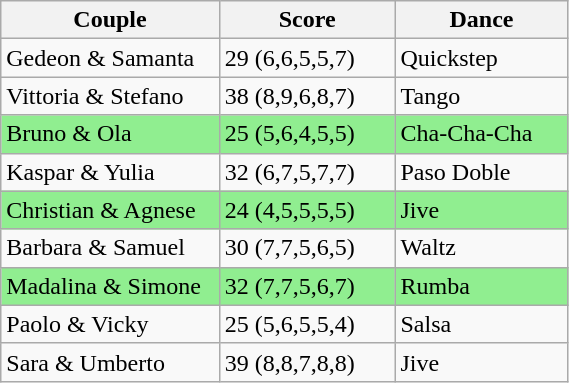<table class="wikitable" style="width:30%;">
<tr>
<th style="width:18%;">Couple</th>
<th style="width:10%;">Score</th>
<th style="width:10%;">Dance</th>
</tr>
<tr>
<td>Gedeon & Samanta</td>
<td>29 (6,6,5,5,7)</td>
<td>Quickstep</td>
</tr>
<tr>
<td>Vittoria & Stefano</td>
<td>38 (8,9,6,8,7)</td>
<td>Tango</td>
</tr>
<tr>
<td bgcolor="lightgreen">Bruno & Ola</td>
<td bgcolor="lightgreen">25 (5,6,4,5,5)</td>
<td bgcolor="lightgreen">Cha-Cha-Cha</td>
</tr>
<tr>
<td>Kaspar & Yulia</td>
<td>32 (6,7,5,7,7)</td>
<td>Paso Doble</td>
</tr>
<tr>
<td bgcolor="lightgreen">Christian & Agnese</td>
<td bgcolor="lightgreen">24 (4,5,5,5,5)</td>
<td bgcolor="lightgreen">Jive</td>
</tr>
<tr>
<td>Barbara & Samuel</td>
<td>30 (7,7,5,6,5)</td>
<td>Waltz</td>
</tr>
<tr>
<td bgcolor="lightgreen">Madalina & Simone</td>
<td bgcolor="lightgreen">32 (7,7,5,6,7)</td>
<td bgcolor="lightgreen">Rumba</td>
</tr>
<tr>
<td>Paolo & Vicky</td>
<td>25 (5,6,5,5,4)</td>
<td>Salsa</td>
</tr>
<tr>
<td>Sara & Umberto</td>
<td>39 (8,8,7,8,8)</td>
<td>Jive</td>
</tr>
</table>
